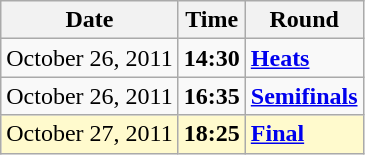<table class="wikitable">
<tr>
<th>Date</th>
<th>Time</th>
<th>Round</th>
</tr>
<tr>
<td>October 26, 2011</td>
<td><strong>14:30</strong></td>
<td><strong><a href='#'>Heats</a></strong></td>
</tr>
<tr>
<td>October 26, 2011</td>
<td><strong>16:35</strong></td>
<td><strong><a href='#'>Semifinals</a></strong></td>
</tr>
<tr style=background:lemonchiffon>
<td>October 27, 2011</td>
<td><strong>18:25</strong></td>
<td><strong><a href='#'>Final</a></strong></td>
</tr>
</table>
